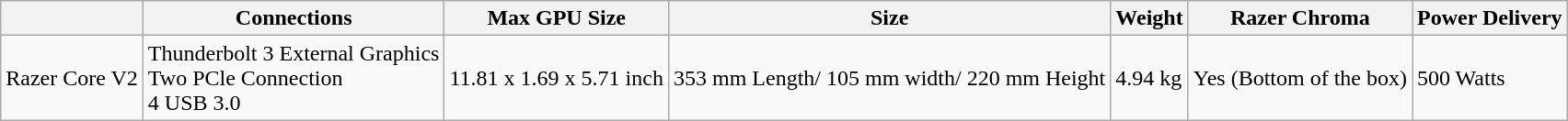<table class="wikitable sortable">
<tr>
<th></th>
<th>Connections</th>
<th>Max GPU Size</th>
<th>Size</th>
<th>Weight</th>
<th>Razer Chroma</th>
<th>Power Delivery</th>
</tr>
<tr>
<td>Razer Core V2</td>
<td>Thunderbolt 3 External Graphics<br>Two PCle Connection<br>4 USB 3.0</td>
<td>11.81 x 1.69 x 5.71 inch</td>
<td>353 mm Length/ 105 mm width/ 220 mm Height</td>
<td>4.94 kg</td>
<td>Yes (Bottom of the box)</td>
<td>500 Watts</td>
</tr>
</table>
